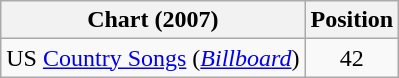<table class="wikitable sortable">
<tr>
<th scope="col">Chart (2007)</th>
<th scope="col">Position</th>
</tr>
<tr>
<td>US <a href='#'>Country Songs</a> (<em><a href='#'>Billboard</a></em>)</td>
<td align="center">42</td>
</tr>
</table>
